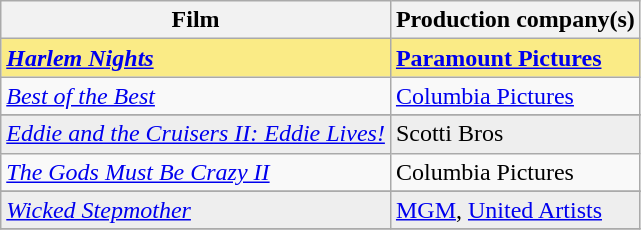<table class="wikitable">
<tr>
<th>Film</th>
<th>Production company(s)</th>
</tr>
<tr style="background:#FAEB86">
<td><strong><em><a href='#'>Harlem Nights</a></em></strong></td>
<td><strong><a href='#'>Paramount Pictures</a></strong></td>
</tr>
<tr>
<td><em><a href='#'>Best of the Best</a></em></td>
<td><a href='#'>Columbia Pictures</a></td>
</tr>
<tr>
</tr>
<tr style="background:#eee;">
<td><em><a href='#'>Eddie and the Cruisers II: Eddie Lives!</a></em></td>
<td>Scotti Bros</td>
</tr>
<tr>
<td><em><a href='#'>The Gods Must Be Crazy II</a></em></td>
<td>Columbia Pictures</td>
</tr>
<tr>
</tr>
<tr style="background:#eee;">
<td><em><a href='#'>Wicked Stepmother</a></em></td>
<td><a href='#'>MGM</a>, <a href='#'>United Artists</a></td>
</tr>
<tr>
</tr>
</table>
